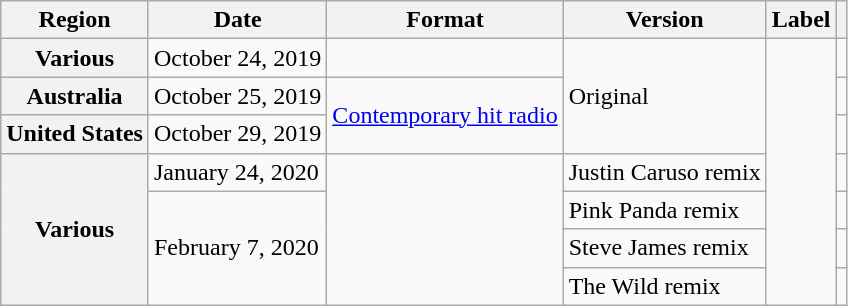<table class="wikitable plainrowheaders">
<tr>
<th scope="col">Region</th>
<th scope="col">Date</th>
<th scope="col">Format</th>
<th scope="col">Version</th>
<th scope="col">Label</th>
<th scope="col"></th>
</tr>
<tr>
<th scope="row">Various</th>
<td>October 24, 2019</td>
<td></td>
<td rowspan="3">Original</td>
<td rowspan="7"></td>
<td></td>
</tr>
<tr>
<th scope="row">Australia</th>
<td>October 25, 2019</td>
<td rowspan="2"><a href='#'>Contemporary hit radio</a></td>
<td></td>
</tr>
<tr>
<th scope="row">United States</th>
<td>October 29, 2019</td>
<td></td>
</tr>
<tr>
<th scope="row" rowspan="4">Various</th>
<td>January 24, 2020</td>
<td rowspan="4"></td>
<td>Justin Caruso remix</td>
<td></td>
</tr>
<tr>
<td rowspan="3">February 7, 2020</td>
<td>Pink Panda remix</td>
<td></td>
</tr>
<tr>
<td>Steve James remix</td>
<td></td>
</tr>
<tr>
<td>The Wild remix</td>
<td></td>
</tr>
</table>
